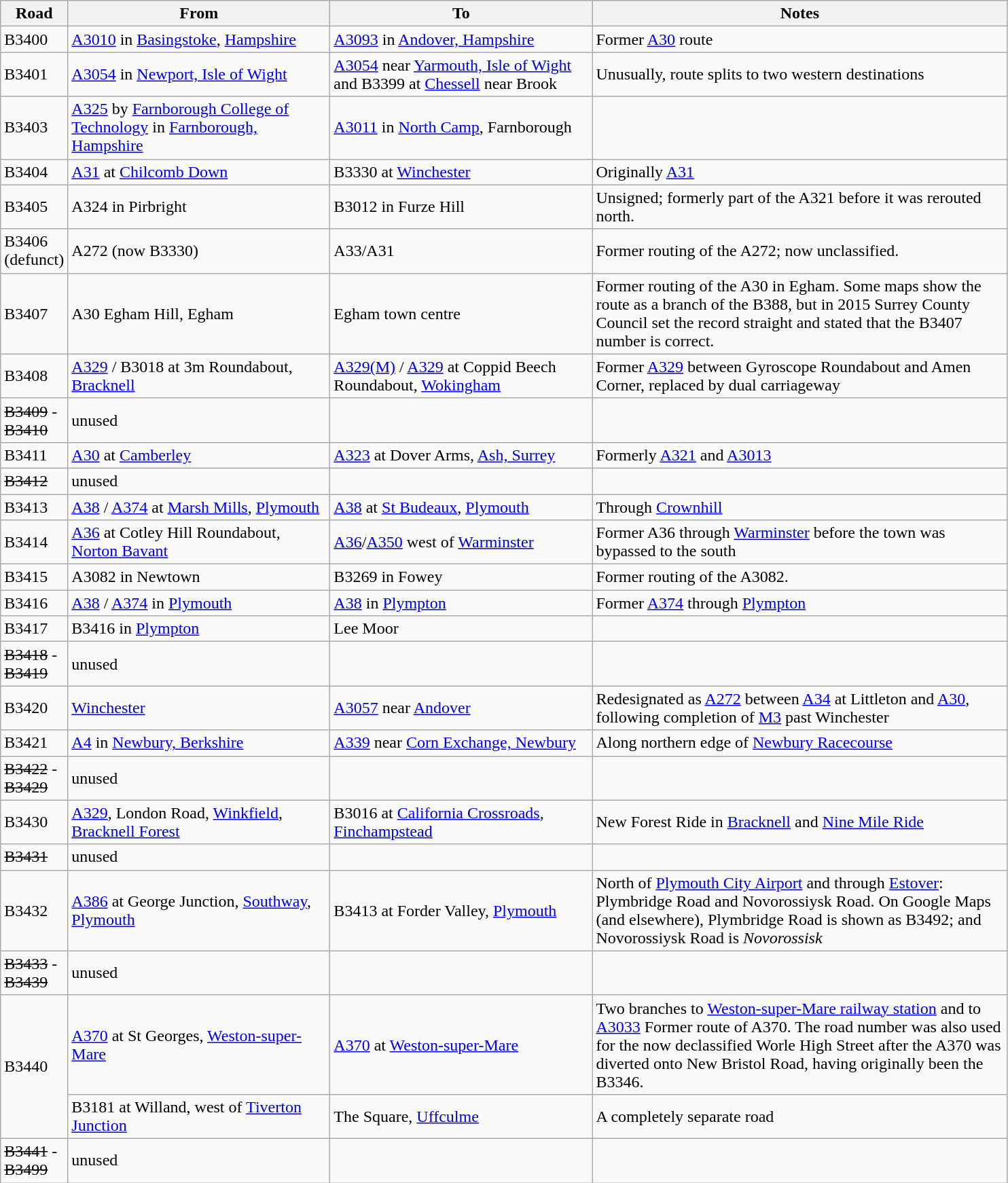<table class="wikitable">
<tr>
<th style="width:50px">Road</th>
<th style="width:250px">From</th>
<th style="width:250px">To</th>
<th style="width:400px">Notes</th>
</tr>
<tr>
<td>B3400</td>
<td><a href='#'>A3010</a> in <a href='#'>Basingstoke</a>, <a href='#'>Hampshire</a></td>
<td><a href='#'>A3093</a> in <a href='#'>Andover, Hampshire</a></td>
<td>Former <a href='#'>A30</a> route </td>
</tr>
<tr>
<td>B3401</td>
<td><a href='#'>A3054</a> in <a href='#'>Newport, Isle of Wight</a></td>
<td><a href='#'>A3054</a> near <a href='#'>Yarmouth, Isle of Wight</a>  and B3399 at <a href='#'>Chessell</a> near Brook</td>
<td>Unusually, route splits to two western destinations</td>
</tr>
<tr>
<td>B3403</td>
<td><a href='#'>A325</a> by <a href='#'>Farnborough College of Technology</a> in  <a href='#'>Farnborough, Hampshire</a></td>
<td><a href='#'>A3011</a> in <a href='#'>North Camp</a>, Farnborough</td>
<td></td>
</tr>
<tr>
<td>B3404</td>
<td><a href='#'>A31</a> at <a href='#'>Chilcomb Down</a></td>
<td>B3330 at <a href='#'>Winchester</a></td>
<td>Originally <a href='#'>A31</a></td>
</tr>
<tr>
<td>B3405</td>
<td>A324 in Pirbright</td>
<td>B3012 in Furze Hill</td>
<td>Unsigned; formerly part of the A321 before it was rerouted north.</td>
</tr>
<tr>
<td>B3406 (defunct)</td>
<td>A272 (now B3330)</td>
<td>A33/A31</td>
<td>Former routing of the A272; now unclassified.</td>
</tr>
<tr>
<td>B3407</td>
<td>A30 Egham Hill, Egham</td>
<td>Egham town centre</td>
<td>Former routing of the A30 in Egham. Some maps show the route as a branch of the B388, but in 2015 Surrey County Council set the record straight and stated that the B3407 number is correct.</td>
</tr>
<tr>
<td>B3408</td>
<td><a href='#'>A329</a> / B3018 at 3m Roundabout, <a href='#'>Bracknell</a></td>
<td><a href='#'>A329(M)</a> / <a href='#'>A329</a> at Coppid Beech Roundabout, <a href='#'>Wokingham</a></td>
<td>Former <a href='#'>A329</a> between Gyroscope Roundabout and Amen Corner, replaced by dual carriageway</td>
</tr>
<tr>
<td><s>B3409</s> - <s>B3410</s></td>
<td>unused</td>
<td></td>
<td></td>
</tr>
<tr>
<td>B3411</td>
<td><a href='#'>A30</a> at <a href='#'>Camberley</a></td>
<td><a href='#'>A323</a> at Dover Arms, <a href='#'>Ash, Surrey</a></td>
<td>  Formerly <a href='#'>A321</a> and <a href='#'>A3013</a></td>
</tr>
<tr>
<td><s>B3412</s></td>
<td>unused</td>
<td></td>
<td></td>
</tr>
<tr>
<td>B3413</td>
<td><a href='#'>A38</a> / <a href='#'>A374</a> at <a href='#'>Marsh Mills</a>, <a href='#'>Plymouth</a></td>
<td><a href='#'>A38</a> at <a href='#'>St Budeaux</a>, <a href='#'>Plymouth</a></td>
<td>Through <a href='#'>Crownhill</a></td>
</tr>
<tr>
<td>B3414</td>
<td><a href='#'>A36</a> at Cotley Hill Roundabout, <a href='#'>Norton Bavant</a></td>
<td><a href='#'>A36</a>/<a href='#'>A350</a> west of <a href='#'>Warminster</a></td>
<td>Former A36 through <a href='#'>Warminster</a> before the town was bypassed to the south</td>
</tr>
<tr>
<td>B3415</td>
<td>A3082 in Newtown</td>
<td>B3269 in Fowey</td>
<td>Former routing of the A3082.</td>
</tr>
<tr>
<td>B3416</td>
<td><a href='#'>A38</a> / <a href='#'>A374</a> in <a href='#'>Plymouth</a></td>
<td><a href='#'>A38</a> in <a href='#'>Plympton</a></td>
<td>Former <a href='#'>A374</a> through <a href='#'>Plympton</a></td>
</tr>
<tr>
<td>B3417</td>
<td>B3416 in <a href='#'>Plympton</a></td>
<td>Lee Moor</td>
<td></td>
</tr>
<tr>
<td><s>B3418</s> - <s>B3419</s></td>
<td>unused</td>
<td></td>
<td></td>
</tr>
<tr>
<td>B3420</td>
<td><a href='#'>Winchester</a></td>
<td><a href='#'>A3057</a> near <a href='#'>Andover</a></td>
<td>Redesignated as <a href='#'>A272</a> between <a href='#'>A34</a> at Littleton and <a href='#'>A30</a>, following completion of <a href='#'>M3</a> past Winchester</td>
</tr>
<tr>
<td>B3421</td>
<td><a href='#'>A4</a> in <a href='#'>Newbury, Berkshire</a></td>
<td><a href='#'>A339</a> near <a href='#'>Corn Exchange, Newbury</a></td>
<td>Along northern edge of <a href='#'>Newbury Racecourse</a></td>
</tr>
<tr>
<td><s>B3422</s> - <s>B3429</s></td>
<td>unused</td>
<td></td>
<td></td>
</tr>
<tr>
<td>B3430</td>
<td><a href='#'>A329</a>, London Road, <a href='#'>Winkfield</a>, <a href='#'>Bracknell Forest</a></td>
<td>B3016 at <a href='#'>California Crossroads</a>, <a href='#'>Finchampstead</a></td>
<td>New Forest Ride in <a href='#'>Bracknell</a> and <a href='#'>Nine Mile Ride</a></td>
</tr>
<tr>
<td><s>B3431</s></td>
<td>unused</td>
<td></td>
<td></td>
</tr>
<tr>
<td>B3432</td>
<td><a href='#'>A386</a> at George Junction, <a href='#'>Southway</a>, <a href='#'>Plymouth</a></td>
<td>B3413 at Forder Valley, <a href='#'>Plymouth</a></td>
<td>North of <a href='#'>Plymouth City Airport</a> and through <a href='#'>Estover</a>: Plymbridge Road and Novorossiysk Road.  On Google Maps (and elsewhere), Plymbridge Road is shown as B3492; and Novorossiysk Road is <em>Novorossisk</em> </td>
</tr>
<tr>
<td><s>B3433</s> - <s>B3439</s></td>
<td>unused</td>
<td></td>
<td></td>
</tr>
<tr>
<td rowspan="2">B3440</td>
<td><a href='#'>A370</a> at St Georges, <a href='#'>Weston-super-Mare</a></td>
<td><a href='#'>A370</a> at <a href='#'>Weston-super-Mare</a></td>
<td>Two branches to <a href='#'>Weston-super-Mare railway station</a> and to <a href='#'>A3033</a> Former route of A370. The road number was also used for the now declassified Worle High Street after the A370 was diverted onto New Bristol Road, having originally been the B3346.</td>
</tr>
<tr>
<td>B3181 at Willand, west of <a href='#'>Tiverton Junction</a></td>
<td>The Square, <a href='#'>Uffculme</a></td>
<td>A completely separate road </td>
</tr>
<tr>
<td><s>B3441</s> - <s>B3499</s></td>
<td>unused</td>
<td></td>
<td></td>
</tr>
</table>
